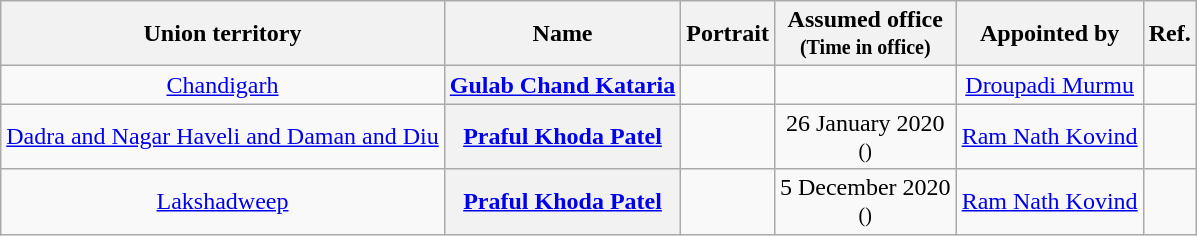<table class="wikitable sortable" style="text-align:center">
<tr>
<th>Union territory<br><small></small></th>
<th>Name</th>
<th>Portrait</th>
<th>Assumed office<br><small>(Time in office)</small></th>
<th>Appointed by</th>
<th>Ref.</th>
</tr>
<tr>
<td><a href='#'>Chandigarh</a><br><small></small></td>
<th><a href='#'>Gulab Chand Kataria</a></th>
<td></td>
<td><br></td>
<td><a href='#'>Droupadi Murmu</a></td>
<td></td>
</tr>
<tr>
<td><a href='#'>Dadra and Nagar Haveli and Daman and Diu</a><br><small></small></td>
<th><strong><a href='#'>Praful Khoda Patel</a></strong></th>
<td></td>
<td>26 January 2020<br><small>()</small></td>
<td><a href='#'>Ram Nath Kovind</a></td>
<td></td>
</tr>
<tr>
<td><a href='#'>Lakshadweep</a><br><small></small></td>
<th><strong><a href='#'>Praful Khoda Patel</a></strong><br></th>
<td></td>
<td>5 December 2020<br><small>()</small></td>
<td><a href='#'>Ram Nath Kovind</a></td>
<td></td>
</tr>
</table>
